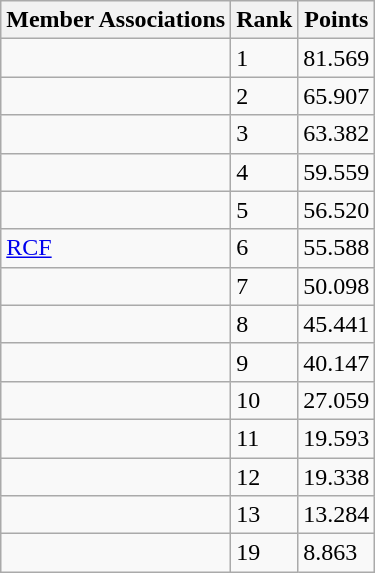<table class="wikitable">
<tr>
<th min-width=265>Member Associations</th>
<th width=15>Rank</th>
<th width=15>Points</th>
</tr>
<tr>
<td></td>
<td>1</td>
<td>81.569</td>
</tr>
<tr>
<td></td>
<td>2</td>
<td>65.907</td>
</tr>
<tr>
<td></td>
<td>3</td>
<td>63.382</td>
</tr>
<tr>
<td></td>
<td>4</td>
<td>59.559</td>
</tr>
<tr>
<td></td>
<td>5</td>
<td>56.520</td>
</tr>
<tr>
<td> <a href='#'>RCF</a></td>
<td>6</td>
<td>55.588</td>
</tr>
<tr>
<td></td>
<td>7</td>
<td>50.098</td>
</tr>
<tr>
<td></td>
<td>8</td>
<td>45.441</td>
</tr>
<tr>
<td></td>
<td>9</td>
<td>40.147</td>
</tr>
<tr>
<td></td>
<td>10</td>
<td>27.059</td>
</tr>
<tr>
<td></td>
<td>11</td>
<td>19.593</td>
</tr>
<tr>
<td></td>
<td>12</td>
<td>19.338</td>
</tr>
<tr>
<td></td>
<td>13</td>
<td>13.284</td>
</tr>
<tr>
<td></td>
<td>19</td>
<td>8.863</td>
</tr>
</table>
